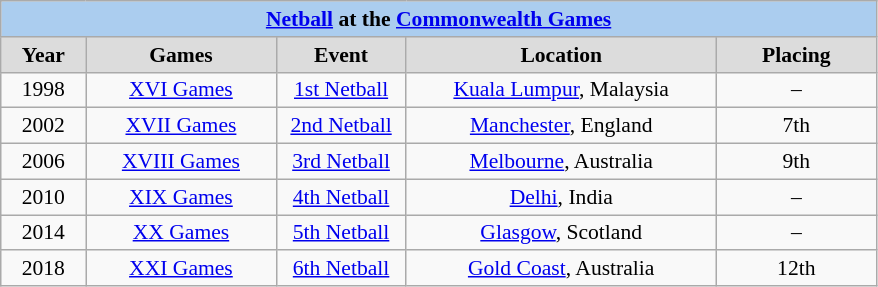<table class=wikitable style="text-align:center; font-size:90%">
<tr>
<th colspan=5 style=background:#ABCDEF><a href='#'>Netball</a> at the <a href='#'>Commonwealth Games</a></th>
</tr>
<tr>
<th width=50 style=background:gainsboro>Year</th>
<th width=120 style=background:gainsboro>Games</th>
<th width=80 style=background:gainsboro>Event</th>
<th width=200 style=background:gainsboro>Location</th>
<th width=100 style=background:gainsboro>Placing</th>
</tr>
<tr>
<td>1998</td>
<td><a href='#'>XVI Games</a></td>
<td><a href='#'>1st Netball</a></td>
<td><a href='#'>Kuala Lumpur</a>, Malaysia</td>
<td>–</td>
</tr>
<tr>
<td>2002</td>
<td><a href='#'>XVII Games</a></td>
<td><a href='#'>2nd Netball</a></td>
<td><a href='#'>Manchester</a>, England</td>
<td>7th</td>
</tr>
<tr>
<td>2006</td>
<td><a href='#'>XVIII Games</a></td>
<td><a href='#'>3rd Netball</a></td>
<td><a href='#'>Melbourne</a>, Australia</td>
<td>9th</td>
</tr>
<tr>
<td>2010</td>
<td><a href='#'>XIX Games</a></td>
<td><a href='#'>4th Netball</a></td>
<td><a href='#'>Delhi</a>, India</td>
<td>–</td>
</tr>
<tr>
<td>2014</td>
<td><a href='#'>XX Games</a></td>
<td><a href='#'>5th Netball</a></td>
<td><a href='#'>Glasgow</a>, Scotland</td>
<td>–</td>
</tr>
<tr>
<td>2018</td>
<td><a href='#'>XXI Games</a></td>
<td><a href='#'>6th Netball</a></td>
<td><a href='#'>Gold Coast</a>, Australia</td>
<td>12th</td>
</tr>
</table>
